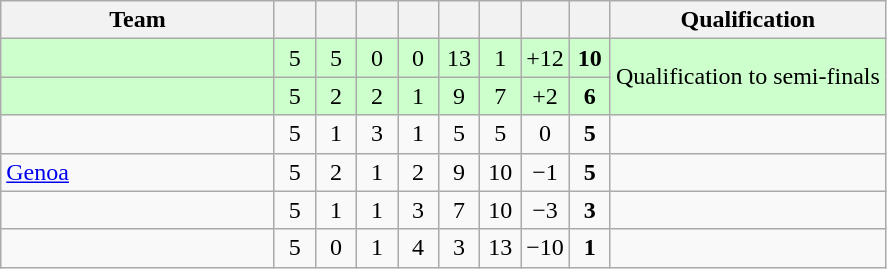<table class="wikitable" style="text-align:center;">
<tr>
<th width=175>Team</th>
<th width=20></th>
<th width=20></th>
<th width=20></th>
<th width=20></th>
<th width=20></th>
<th width=20></th>
<th width=20></th>
<th width=20></th>
<th>Qualification</th>
</tr>
<tr bgcolor="#ccffcc">
<td align="left"></td>
<td>5</td>
<td>5</td>
<td>0</td>
<td>0</td>
<td>13</td>
<td>1</td>
<td>+12</td>
<td><strong>10</strong></td>
<td rowspan="2">Qualification to semi-finals</td>
</tr>
<tr bgcolor="#ccffcc">
<td align="left"></td>
<td>5</td>
<td>2</td>
<td>2</td>
<td>1</td>
<td>9</td>
<td>7</td>
<td>+2</td>
<td><strong>6</strong></td>
</tr>
<tr>
<td align="left"></td>
<td>5</td>
<td>1</td>
<td>3</td>
<td>1</td>
<td>5</td>
<td>5</td>
<td>0</td>
<td><strong>5</strong></td>
<td></td>
</tr>
<tr>
<td align="left"> <a href='#'>Genoa</a></td>
<td>5</td>
<td>2</td>
<td>1</td>
<td>2</td>
<td>9</td>
<td>10</td>
<td>−1</td>
<td><strong>5</strong></td>
<td></td>
</tr>
<tr>
<td align="left"></td>
<td>5</td>
<td>1</td>
<td>1</td>
<td>3</td>
<td>7</td>
<td>10</td>
<td>−3</td>
<td><strong>3</strong></td>
<td></td>
</tr>
<tr>
<td align="left"></td>
<td>5</td>
<td>0</td>
<td>1</td>
<td>4</td>
<td>3</td>
<td>13</td>
<td>−10</td>
<td><strong>1</strong></td>
<td></td>
</tr>
</table>
